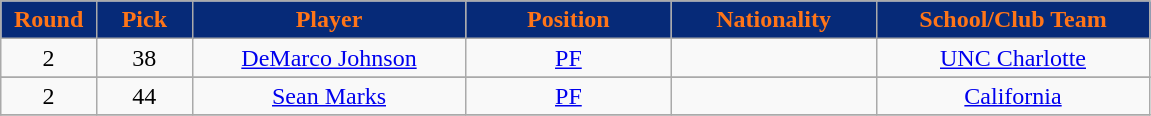<table class="wikitable sortable sortable">
<tr>
<th style="background:#062A78;color:#FF7518;" width="7%">Round</th>
<th style="background:#062A78;color:#FF7518;" width="7%">Pick</th>
<th style="background:#062A78;color:#FF7518;" width="20%">Player</th>
<th style="background:#062A78;color:#FF7518;" width="15%">Position</th>
<th style="background:#062A78;color:#FF7518;" width="15%">Nationality</th>
<th style="background:#062A78;color:#FF7518;" width="20%">School/Club Team</th>
</tr>
<tr style="text-align: center">
<td>2</td>
<td>38</td>
<td><a href='#'>DeMarco Johnson</a></td>
<td><a href='#'>PF</a></td>
<td></td>
<td><a href='#'>UNC Charlotte</a></td>
</tr>
<tr>
</tr>
<tr style="text-align: center">
<td>2</td>
<td>44</td>
<td><a href='#'>Sean Marks</a></td>
<td><a href='#'>PF</a></td>
<td></td>
<td><a href='#'>California</a></td>
</tr>
<tr>
</tr>
</table>
